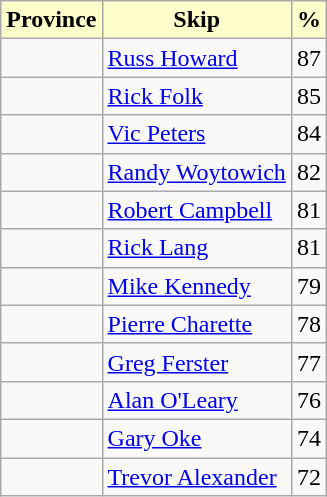<table class="wikitable">
<tr>
<th style="background: #ffffcc;">Province</th>
<th style="background: #ffffcc;">Skip</th>
<th style="background: #ffffcc;">%</th>
</tr>
<tr>
<td></td>
<td><a href='#'>Russ Howard</a></td>
<td>87</td>
</tr>
<tr>
<td></td>
<td><a href='#'>Rick Folk</a></td>
<td>85</td>
</tr>
<tr>
<td></td>
<td><a href='#'>Vic Peters</a></td>
<td>84</td>
</tr>
<tr>
<td></td>
<td><a href='#'>Randy Woytowich</a></td>
<td>82</td>
</tr>
<tr>
<td></td>
<td><a href='#'>Robert Campbell</a></td>
<td>81</td>
</tr>
<tr>
<td></td>
<td><a href='#'>Rick Lang</a></td>
<td>81</td>
</tr>
<tr>
<td></td>
<td><a href='#'>Mike Kennedy</a></td>
<td>79</td>
</tr>
<tr>
<td></td>
<td><a href='#'>Pierre Charette</a></td>
<td>78</td>
</tr>
<tr>
<td></td>
<td><a href='#'>Greg Ferster</a></td>
<td>77</td>
</tr>
<tr>
<td></td>
<td><a href='#'>Alan O'Leary</a></td>
<td>76</td>
</tr>
<tr>
<td></td>
<td><a href='#'>Gary Oke</a></td>
<td>74</td>
</tr>
<tr>
<td></td>
<td><a href='#'>Trevor Alexander</a></td>
<td>72</td>
</tr>
</table>
